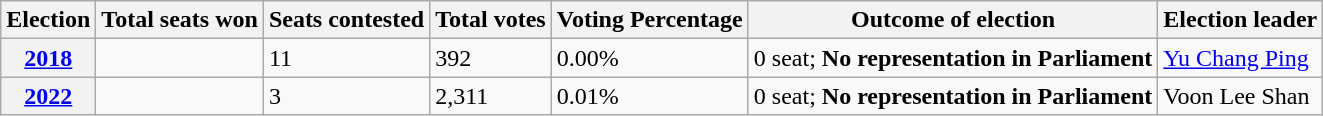<table class="wikitable">
<tr>
<th>Election</th>
<th>Total seats won</th>
<th>Seats contested</th>
<th>Total votes</th>
<th>Voting Percentage</th>
<th>Outcome of election</th>
<th>Election leader</th>
</tr>
<tr>
<th><a href='#'>2018</a></th>
<td></td>
<td>11</td>
<td>392</td>
<td>0.00%</td>
<td>0 seat; <strong>No representation in Parliament</strong></td>
<td><a href='#'>Yu Chang Ping</a></td>
</tr>
<tr>
<th><a href='#'>2022</a></th>
<td></td>
<td>3</td>
<td>2,311</td>
<td>0.01%</td>
<td>0 seat; <strong>No representation in Parliament</strong> </td>
<td>Voon Lee Shan</td>
</tr>
</table>
